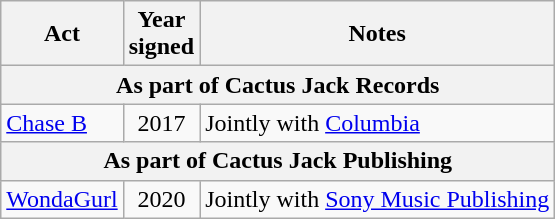<table class="wikitable sortable">
<tr>
<th>Act</th>
<th>Year<br>signed</th>
<th class="unsortable">Notes</th>
</tr>
<tr>
<th colspan="4">As part of Cactus Jack Records</th>
</tr>
<tr>
<td><a href='#'>Chase B</a></td>
<td style="text-align:center;">2017</td>
<td>Jointly with <a href='#'>Columbia</a></td>
</tr>
<tr>
<th colspan="4">As part of Cactus Jack Publishing</th>
</tr>
<tr>
<td><a href='#'>WondaGurl</a></td>
<td style="text-align:center;">2020</td>
<td>Jointly with <a href='#'>Sony Music Publishing</a></td>
</tr>
</table>
